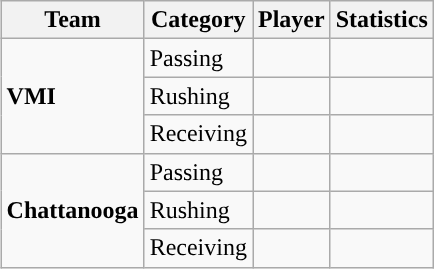<table class="wikitable" style="float: right;">
<tr>
<th>Team</th>
<th>Category</th>
<th>Player</th>
<th>Statistics</th>
</tr>
<tr>
<td rowspan=3><strong>VMI</strong></td>
<td>Passing</td>
<td></td>
<td></td>
</tr>
<tr>
<td>Rushing</td>
<td></td>
<td></td>
</tr>
<tr>
<td>Receiving</td>
<td></td>
<td></td>
</tr>
<tr>
<td rowspan=3><strong>Chattanooga</strong></td>
<td>Passing</td>
<td></td>
<td></td>
</tr>
<tr>
<td>Rushing</td>
<td></td>
<td></td>
</tr>
<tr>
<td>Receiving</td>
<td></td>
<td></td>
</tr>
</table>
